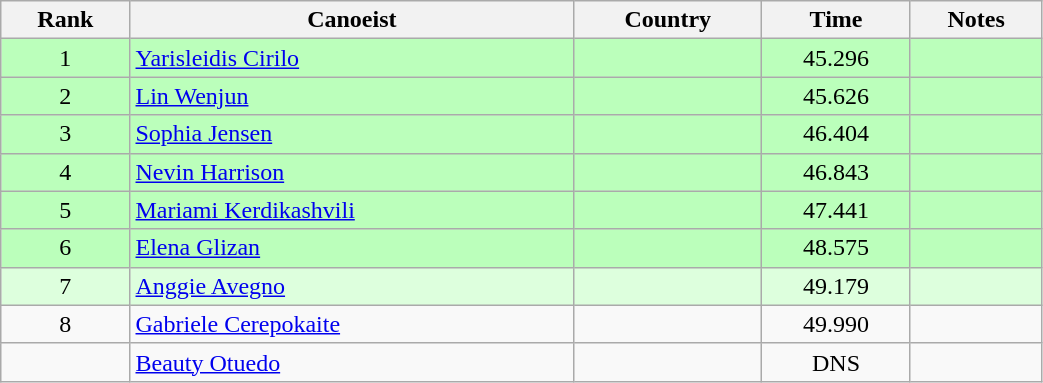<table class="wikitable" style="text-align:center;width: 55%">
<tr>
<th>Rank</th>
<th>Canoeist</th>
<th>Country</th>
<th>Time</th>
<th>Notes</th>
</tr>
<tr bgcolor=bbffbb>
<td>1</td>
<td align="left"><a href='#'>Yarisleidis Cirilo</a></td>
<td align="left"></td>
<td>45.296</td>
<td></td>
</tr>
<tr bgcolor=bbffbb>
<td>2</td>
<td align="left"><a href='#'>Lin Wenjun</a></td>
<td align="left"></td>
<td>45.626</td>
<td></td>
</tr>
<tr bgcolor=bbffbb>
<td>3</td>
<td align="left"><a href='#'>Sophia Jensen</a></td>
<td align="left"></td>
<td>46.404</td>
<td></td>
</tr>
<tr bgcolor=bbffbb>
<td>4</td>
<td align="left"><a href='#'>Nevin Harrison</a></td>
<td align="left"></td>
<td>46.843</td>
<td></td>
</tr>
<tr bgcolor=bbffbb>
<td>5</td>
<td align="left"><a href='#'>Mariami Kerdikashvili</a></td>
<td align="left"></td>
<td>47.441</td>
<td></td>
</tr>
<tr bgcolor=bbffbb>
<td>6</td>
<td align="left"><a href='#'>Elena Glizan</a></td>
<td align="left"></td>
<td>48.575</td>
<td></td>
</tr>
<tr bgcolor=ddffdd>
<td>7</td>
<td align="left"><a href='#'>Anggie Avegno</a></td>
<td align="left"></td>
<td>49.179</td>
<td></td>
</tr>
<tr>
<td>8</td>
<td align="left"><a href='#'>Gabriele Cerepokaite</a></td>
<td align="left"></td>
<td>49.990</td>
<td></td>
</tr>
<tr>
<td></td>
<td align="left"><a href='#'>Beauty Otuedo</a></td>
<td align="left"></td>
<td>DNS</td>
<td></td>
</tr>
</table>
